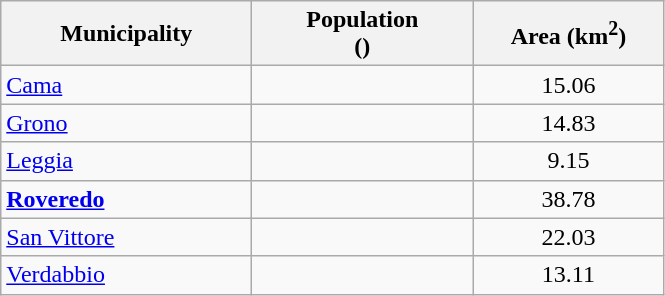<table class="wikitable">
<tr>
<th width="160">Municipality</th>
<th width="140">Population<br>()</th>
<th width="120">Area (km<sup>2</sup>)</th>
</tr>
<tr>
<td><a href='#'>Cama</a></td>
<td align="center"></td>
<td align="center">15.06</td>
</tr>
<tr>
<td><a href='#'>Grono</a></td>
<td align="center"></td>
<td align="center">14.83</td>
</tr>
<tr>
<td><a href='#'>Leggia</a></td>
<td align="center"></td>
<td align="center">9.15</td>
</tr>
<tr>
<td><strong><a href='#'>Roveredo</a></strong></td>
<td align="center"></td>
<td align="center">38.78</td>
</tr>
<tr>
<td><a href='#'>San Vittore</a></td>
<td align="center"></td>
<td align="center">22.03</td>
</tr>
<tr>
<td><a href='#'>Verdabbio</a></td>
<td align="center"></td>
<td align="center">13.11</td>
</tr>
</table>
